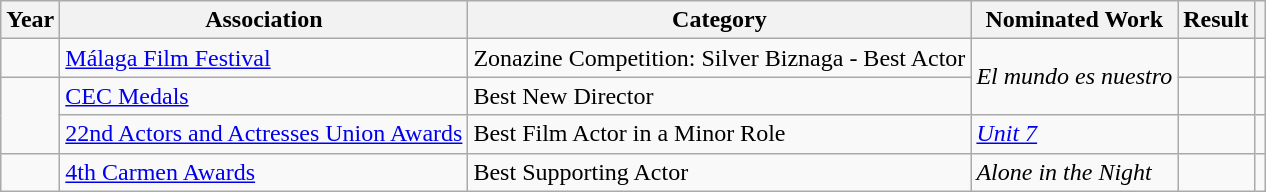<table class="wikitable sortable plainrowheaders">
<tr>
<th>Year</th>
<th>Association</th>
<th>Category</th>
<th>Nominated Work</th>
<th>Result</th>
<th scope="col" class="unsortable"></th>
</tr>
<tr>
<td rowspan=1></td>
<td rowspan=1><a href='#'>Málaga Film Festival</a></td>
<td>Zonazine Competition: Silver Biznaga - Best Actor</td>
<td rowspan=2><em>El mundo es nuestro</em></td>
<td></td>
<td rowspan=1></td>
</tr>
<tr>
<td rowspan = "2"></td>
<td><a href='#'>CEC Medals</a></td>
<td>Best New Director</td>
<td></td>
<td></td>
</tr>
<tr>
<td><a href='#'>22nd Actors and Actresses Union Awards</a></td>
<td>Best Film Actor in a Minor Role</td>
<td><em><a href='#'>Unit 7</a></em></td>
<td></td>
<td></td>
</tr>
<tr>
<td></td>
<td><a href='#'>4th Carmen Awards</a></td>
<td>Best Supporting Actor</td>
<td><em>Alone in the Night</em></td>
<td></td>
<td rowspan = "2"></td>
</tr>
</table>
